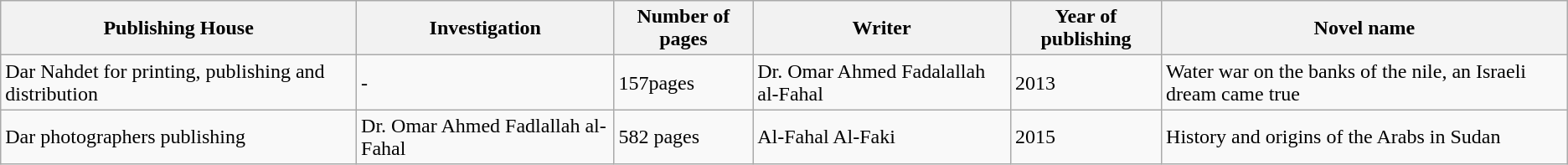<table class="wikitable">
<tr>
<th>Publishing House</th>
<th>Investigation</th>
<th>Number of pages</th>
<th>Writer</th>
<th>Year of publishing</th>
<th>Novel name</th>
</tr>
<tr>
<td>Dar Nahdet for printing, publishing and distribution</td>
<td>-</td>
<td>157pages</td>
<td>Dr. Omar Ahmed Fadalallah al-Fahal</td>
<td>2013</td>
<td>Water war on the banks of the nile, an Israeli dream came true</td>
</tr>
<tr>
<td>Dar photographers publishing</td>
<td>Dr. Omar Ahmed Fadlallah al-Fahal</td>
<td>582 pages</td>
<td>Al-Fahal Al-Faki</td>
<td>2015</td>
<td>History and origins of the Arabs in Sudan</td>
</tr>
</table>
